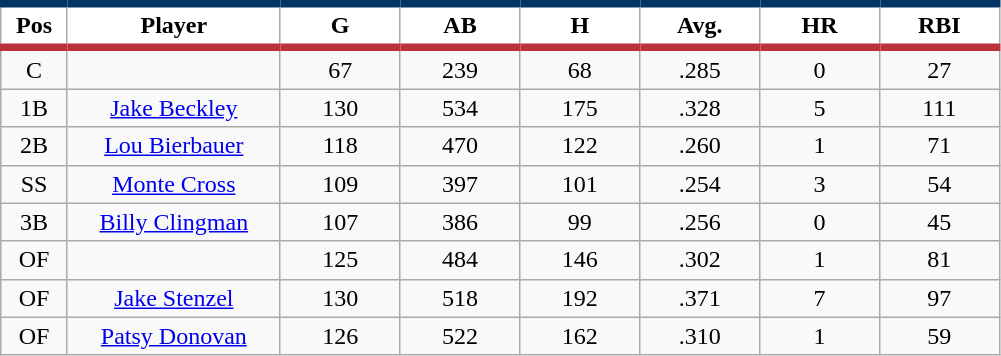<table class="wikitable sortable">
<tr>
<th style="background:#FFFFFF; border-top:#023465 5px solid; border-bottom:#ba313c 5px solid;" width="5%">Pos</th>
<th style="background:#FFFFFF; border-top:#023465 5px solid; border-bottom:#ba313c 5px solid;" width="16%">Player</th>
<th style="background:#FFFFFF; border-top:#023465 5px solid; border-bottom:#ba313c 5px solid;" width="9%">G</th>
<th style="background:#FFFFFF; border-top:#023465 5px solid; border-bottom:#ba313c 5px solid;" width="9%">AB</th>
<th style="background:#FFFFFF; border-top:#023465 5px solid; border-bottom:#ba313c 5px solid;" width="9%">H</th>
<th style="background:#FFFFFF; border-top:#023465 5px solid; border-bottom:#ba313c 5px solid;" width="9%">Avg.</th>
<th style="background:#FFFFFF; border-top:#023465 5px solid; border-bottom:#ba313c 5px solid;" width="9%">HR</th>
<th style="background:#FFFFFF; border-top:#023465 5px solid; border-bottom:#ba313c 5px solid;" width="9%">RBI</th>
</tr>
<tr align="center">
<td>C</td>
<td></td>
<td>67</td>
<td>239</td>
<td>68</td>
<td>.285</td>
<td>0</td>
<td>27</td>
</tr>
<tr align="center">
<td>1B</td>
<td><a href='#'>Jake Beckley</a></td>
<td>130</td>
<td>534</td>
<td>175</td>
<td>.328</td>
<td>5</td>
<td>111</td>
</tr>
<tr align="center">
<td>2B</td>
<td><a href='#'>Lou Bierbauer</a></td>
<td>118</td>
<td>470</td>
<td>122</td>
<td>.260</td>
<td>1</td>
<td>71</td>
</tr>
<tr align="center">
<td>SS</td>
<td><a href='#'>Monte Cross</a></td>
<td>109</td>
<td>397</td>
<td>101</td>
<td>.254</td>
<td>3</td>
<td>54</td>
</tr>
<tr align="center">
<td>3B</td>
<td><a href='#'>Billy Clingman</a></td>
<td>107</td>
<td>386</td>
<td>99</td>
<td>.256</td>
<td>0</td>
<td>45</td>
</tr>
<tr align="center">
<td>OF</td>
<td></td>
<td>125</td>
<td>484</td>
<td>146</td>
<td>.302</td>
<td>1</td>
<td>81</td>
</tr>
<tr align="center">
<td>OF</td>
<td><a href='#'>Jake Stenzel</a></td>
<td>130</td>
<td>518</td>
<td>192</td>
<td>.371</td>
<td>7</td>
<td>97</td>
</tr>
<tr align="center">
<td>OF</td>
<td><a href='#'>Patsy Donovan</a></td>
<td>126</td>
<td>522</td>
<td>162</td>
<td>.310</td>
<td>1</td>
<td>59</td>
</tr>
</table>
